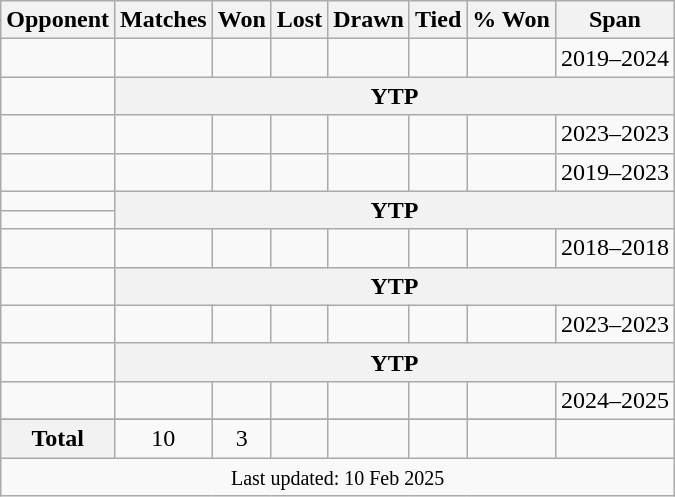<table class="wikitable plainrowheaders sortable" style="text-align:center">
<tr>
<th>Opponent</th>
<th>Matches</th>
<th>Won</th>
<th>Lost</th>
<th>Drawn</th>
<th>Tied</th>
<th>% Won</th>
<th>Span</th>
</tr>
<tr>
<td></td>
<td></td>
<td></td>
<td></td>
<td></td>
<td></td>
<td></td>
<td>2019–2024</td>
</tr>
<tr>
<td></td>
<th colspan=7>YTP</th>
</tr>
<tr>
<td></td>
<td></td>
<td></td>
<td></td>
<td></td>
<td></td>
<td></td>
<td>2023–2023</td>
</tr>
<tr>
<td></td>
<td></td>
<td></td>
<td></td>
<td></td>
<td></td>
<td></td>
<td>2019–2023</td>
</tr>
<tr>
<td></td>
<th colspan=7 rowspan=2>YTP</th>
</tr>
<tr>
<td></td>
</tr>
<tr>
<td></td>
<td></td>
<td></td>
<td></td>
<td></td>
<td></td>
<td></td>
<td>2018–2018</td>
</tr>
<tr>
<td></td>
<th colspan=7>YTP</th>
</tr>
<tr>
<td></td>
<td></td>
<td></td>
<td></td>
<td></td>
<td></td>
<td></td>
<td>2023–2023</td>
</tr>
<tr>
<td></td>
<th colspan=7>YTP</th>
</tr>
<tr>
<td></td>
<td></td>
<td></td>
<td></td>
<td></td>
<td></td>
<td></td>
<td>2024–2025</td>
</tr>
<tr>
</tr>
<tr class="sortbottom">
<th scope="row" style="text-align:center" colspan=1><strong>Total</strong></th>
<td>10</td>
<td>3</td>
<td></td>
<td></td>
<td></td>
<td></td>
</tr>
<tr>
<td colspan=8><small>Last updated: 10 Feb 2025</small></td>
</tr>
</table>
